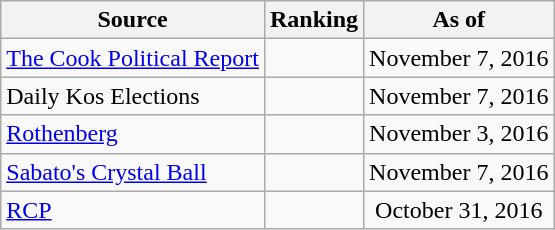<table class="wikitable" style="text-align:center">
<tr>
<th>Source</th>
<th>Ranking</th>
<th>As of</th>
</tr>
<tr>
<td align=left><a href='#'>The Cook Political Report</a></td>
<td></td>
<td>November 7, 2016</td>
</tr>
<tr>
<td align=left>Daily Kos Elections</td>
<td></td>
<td>November 7, 2016</td>
</tr>
<tr>
<td align=left><a href='#'>Rothenberg</a></td>
<td></td>
<td>November 3, 2016</td>
</tr>
<tr>
<td align=left><a href='#'>Sabato's Crystal Ball</a></td>
<td></td>
<td>November 7, 2016</td>
</tr>
<tr>
<td align="left"><a href='#'>RCP</a></td>
<td></td>
<td>October 31, 2016</td>
</tr>
</table>
